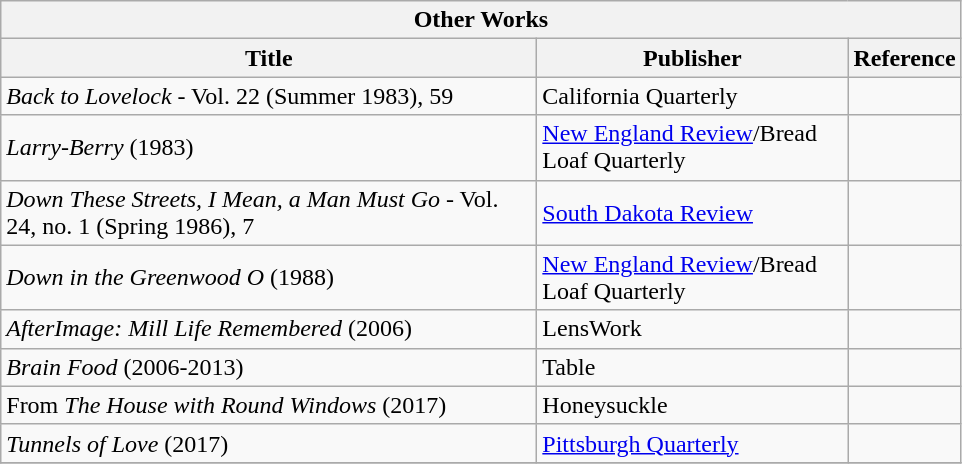<table class="wikitable">
<tr>
<th colspan="3">Other Works</th>
</tr>
<tr>
<th scope=col style="width: 350px;">Title</th>
<th scope=col style="width: 200px;">Publisher</th>
<th>Reference</th>
</tr>
<tr>
<td><em>Back to Lovelock</em> - Vol. 22 (Summer 1983), 59</td>
<td>California Quarterly</td>
<td></td>
</tr>
<tr>
<td><em>Larry-Berry</em> (1983)</td>
<td><a href='#'>New England Review</a>/Bread Loaf Quarterly</td>
<td></td>
</tr>
<tr>
<td><em>Down These Streets, I Mean, a Man Must Go</em> - Vol. 24, no. 1 (Spring 1986), 7</td>
<td><a href='#'>South Dakota Review</a></td>
<td></td>
</tr>
<tr>
<td><em>Down in the Greenwood O</em> (1988)</td>
<td><a href='#'>New England Review</a>/Bread Loaf Quarterly</td>
<td></td>
</tr>
<tr>
<td><em>AfterImage: Mill Life Remembered</em> (2006)</td>
<td>LensWork</td>
<td></td>
</tr>
<tr>
<td><em>Brain Food</em> (2006-2013)</td>
<td>Table</td>
<td></td>
</tr>
<tr>
<td>From <em>The House with Round Windows</em>	(2017)</td>
<td>Honeysuckle</td>
<td></td>
</tr>
<tr>
<td><em>Tunnels of Love</em> (2017)</td>
<td><a href='#'>Pittsburgh Quarterly</a></td>
<td></td>
</tr>
<tr>
</tr>
</table>
